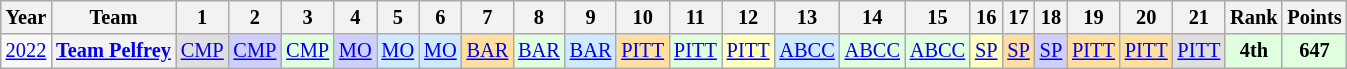<table class="wikitable" style="text-align:center; font-size:85%">
<tr>
<th>Year</th>
<th>Team</th>
<th>1</th>
<th>2</th>
<th>3</th>
<th>4</th>
<th>5</th>
<th>6</th>
<th>7</th>
<th>8</th>
<th>9</th>
<th>10</th>
<th>11</th>
<th>12</th>
<th>13</th>
<th>14</th>
<th>15</th>
<th>16</th>
<th>17</th>
<th>18</th>
<th>19</th>
<th>20</th>
<th>21</th>
<th>Rank</th>
<th>Points</th>
</tr>
<tr>
<td><a href='#'>2022</a></td>
<th nowrap><a href='#'>Team Pelfrey</a></th>
<td style="background:#DFDFDF;"><a href='#'>CMP</a><br></td>
<td style="background:#CFCFFF"><a href='#'>CMP</a><br></td>
<td style="background:#DFFFDF"><a href='#'>CMP</a><br></td>
<td style="background:#CFCFFF"><a href='#'>MO</a><br></td>
<td style="background:#CFEAFF"><a href='#'>MO</a><br></td>
<td style="background:#CFEAFF"><a href='#'>MO</a><br></td>
<td style="background:#FFDF9F"><a href='#'>BAR</a><br></td>
<td style="background:#DFFFDF"><a href='#'>BAR</a><br></td>
<td style="background:#CFEAFF"><a href='#'>BAR</a><br></td>
<td style="background:#FFDF9F"><a href='#'>PITT</a><br></td>
<td style="background:#DFFFDF"><a href='#'>PITT</a><br></td>
<td style="background:#FFFFBF;"><a href='#'>PITT</a><br></td>
<td style="background:#CFEAFF"><a href='#'>ABCC</a><br></td>
<td style="background:#DFFFDF"><a href='#'>ABCC</a><br></td>
<td style="background:#DFFFDF"><a href='#'>ABCC</a><br></td>
<td style="background:#FFFFBF;"><a href='#'>SP</a><br></td>
<td style="background:#FFDF9F"><a href='#'>SP</a><br></td>
<td style="background:#CFCFFF"><a href='#'>SP</a><br></td>
<td style="background:#FFDF9F"><a href='#'>PITT</a><br></td>
<td style="background:#FFDF9F"><a href='#'>PITT</a><br></td>
<td style="background:#DFDFDF;"><a href='#'>PITT</a><br></td>
<td style="background:#DFFFDF;"><strong>4th</strong></td>
<td style="background:#DFFFDF;"><strong>647</strong></td>
</tr>
</table>
